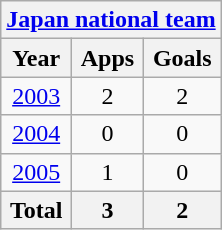<table class="wikitable" style="text-align:center">
<tr>
<th colspan=3><a href='#'>Japan national team</a></th>
</tr>
<tr>
<th>Year</th>
<th>Apps</th>
<th>Goals</th>
</tr>
<tr>
<td><a href='#'>2003</a></td>
<td>2</td>
<td>2</td>
</tr>
<tr>
<td><a href='#'>2004</a></td>
<td>0</td>
<td>0</td>
</tr>
<tr>
<td><a href='#'>2005</a></td>
<td>1</td>
<td>0</td>
</tr>
<tr>
<th>Total</th>
<th>3</th>
<th>2</th>
</tr>
</table>
